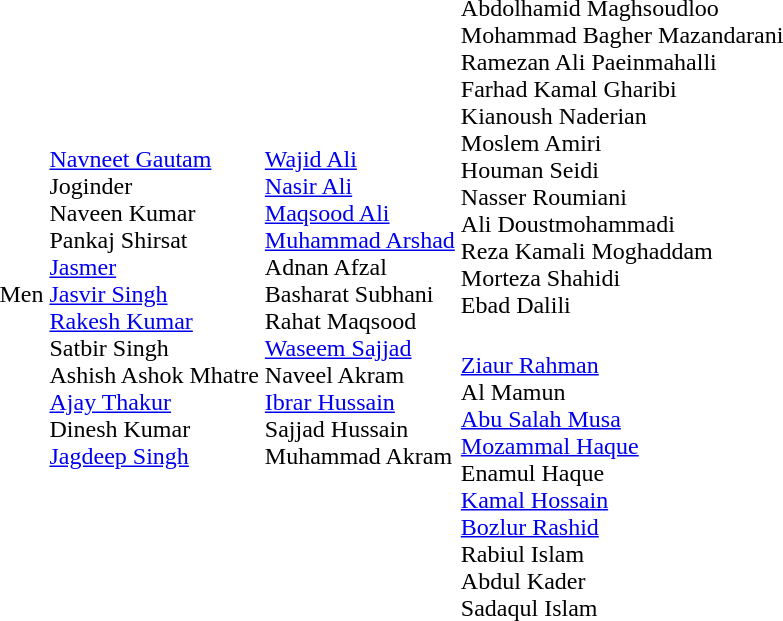<table>
<tr>
<td rowspan=2>Men</td>
<td rowspan=2><br><a href='#'>Navneet Gautam</a><br>Joginder<br>Naveen Kumar<br>Pankaj Shirsat<br><a href='#'>Jasmer</a><br><a href='#'>Jasvir Singh</a><br><a href='#'>Rakesh Kumar</a><br>Satbir Singh<br>Ashish Ashok Mhatre<br><a href='#'>Ajay Thakur</a><br>Dinesh Kumar<br><a href='#'>Jagdeep Singh</a></td>
<td rowspan=2><br><a href='#'>Wajid Ali</a><br><a href='#'>Nasir Ali</a><br><a href='#'>Maqsood Ali</a><br><a href='#'>Muhammad Arshad</a><br>Adnan Afzal<br>Basharat Subhani<br>Rahat Maqsood<br><a href='#'>Waseem Sajjad</a><br>Naveel Akram<br><a href='#'>Ibrar Hussain</a><br>Sajjad Hussain<br>Muhammad Akram</td>
<td><br>Abdolhamid Maghsoudloo<br>Mohammad Bagher Mazandarani<br>Ramezan Ali Paeinmahalli<br>Farhad Kamal Gharibi<br>Kianoush Naderian<br>Moslem Amiri<br>Houman Seidi<br>Nasser Roumiani<br>Ali Doustmohammadi<br>Reza Kamali Moghaddam<br>Morteza Shahidi<br>Ebad Dalili</td>
</tr>
<tr>
<td><br><a href='#'>Ziaur Rahman</a><br>Al Mamun<br><a href='#'>Abu Salah Musa</a><br><a href='#'>Mozammal Haque</a><br>Enamul Haque<br><a href='#'>Kamal Hossain</a><br><a href='#'>Bozlur Rashid</a><br>Rabiul Islam<br>Abdul Kader<br>Sadaqul Islam</td>
</tr>
</table>
